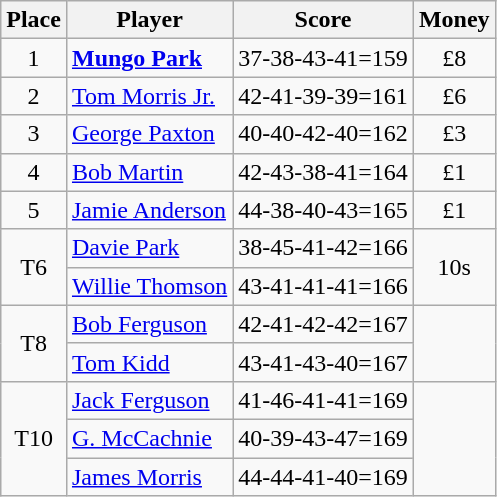<table class=wikitable>
<tr>
<th>Place</th>
<th>Player</th>
<th>Score</th>
<th>Money</th>
</tr>
<tr>
<td align=center>1</td>
<td> <strong><a href='#'>Mungo Park</a></strong></td>
<td>37-38-43-41=159</td>
<td align=center>£8</td>
</tr>
<tr>
<td align=center>2</td>
<td> <a href='#'>Tom Morris Jr.</a></td>
<td>42-41-39-39=161</td>
<td align=center>£6</td>
</tr>
<tr>
<td align=center>3</td>
<td> <a href='#'>George Paxton</a></td>
<td>40-40-42-40=162</td>
<td align=center>£3</td>
</tr>
<tr>
<td align=center>4</td>
<td> <a href='#'>Bob Martin</a></td>
<td>42-43-38-41=164</td>
<td align=center>£1</td>
</tr>
<tr>
<td align=center>5</td>
<td> <a href='#'>Jamie Anderson</a></td>
<td>44-38-40-43=165</td>
<td align=center>£1</td>
</tr>
<tr>
<td rowspan=2 align=center>T6</td>
<td> <a href='#'>Davie Park</a></td>
<td>38-45-41-42=166</td>
<td rowspan=2 align=center>10s</td>
</tr>
<tr>
<td> <a href='#'>Willie Thomson</a></td>
<td>43-41-41-41=166</td>
</tr>
<tr>
<td rowspan=2 align=center>T8</td>
<td> <a href='#'>Bob Ferguson</a></td>
<td>42-41-42-42=167</td>
<td rowspan=2 align=center></td>
</tr>
<tr>
<td> <a href='#'>Tom Kidd</a></td>
<td>43-41-43-40=167</td>
</tr>
<tr>
<td rowspan=3 align=center>T10</td>
<td> <a href='#'>Jack Ferguson</a></td>
<td>41-46-41-41=169</td>
<td rowspan=3 align=center></td>
</tr>
<tr>
<td> <a href='#'>G. McCachnie</a></td>
<td>40-39-43-47=169</td>
</tr>
<tr>
<td> <a href='#'>James Morris</a></td>
<td>44-44-41-40=169</td>
</tr>
</table>
